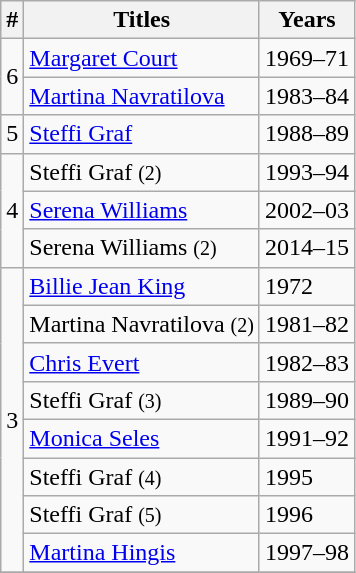<table class=wikitable style="display:inline-table;">
<tr>
<th>#</th>
<th>Titles</th>
<th>Years</th>
</tr>
<tr>
<td rowspan=2>6</td>
<td> <a href='#'>Margaret Court</a></td>
<td>1969–71</td>
</tr>
<tr>
<td> <a href='#'>Martina Navratilova</a></td>
<td>1983–84</td>
</tr>
<tr>
<td>5</td>
<td> <a href='#'>Steffi Graf</a></td>
<td>1988–89</td>
</tr>
<tr>
<td rowspan=3>4</td>
<td> Steffi Graf <small>(2)</small></td>
<td>1993–94</td>
</tr>
<tr>
<td> <a href='#'>Serena Williams</a></td>
<td>2002–03</td>
</tr>
<tr>
<td> Serena Williams <small>(2)</small></td>
<td>2014–15</td>
</tr>
<tr>
<td rowspan=8>3</td>
<td> <a href='#'>Billie Jean King</a></td>
<td>1972</td>
</tr>
<tr>
<td> Martina Navratilova <small>(2)</small></td>
<td>1981–82</td>
</tr>
<tr>
<td> <a href='#'>Chris Evert</a></td>
<td>1982–83</td>
</tr>
<tr>
<td> Steffi Graf <small>(3)</small></td>
<td>1989–90</td>
</tr>
<tr>
<td> <a href='#'>Monica Seles</a></td>
<td>1991–92</td>
</tr>
<tr>
<td> Steffi Graf <small>(4)</small></td>
<td>1995</td>
</tr>
<tr>
<td> Steffi Graf <small>(5)</small></td>
<td>1996</td>
</tr>
<tr>
<td> <a href='#'>Martina Hingis</a></td>
<td>1997–98</td>
</tr>
<tr>
</tr>
</table>
